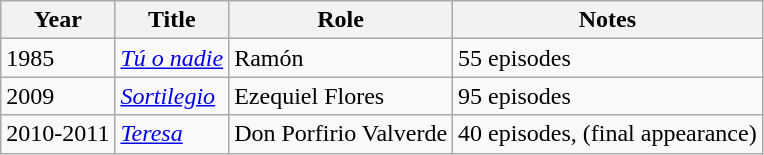<table class="wikitable">
<tr>
<th>Year</th>
<th>Title</th>
<th>Role</th>
<th>Notes</th>
</tr>
<tr>
<td>1985</td>
<td><em><a href='#'>Tú o nadie</a></em></td>
<td>Ramón</td>
<td>55 episodes</td>
</tr>
<tr>
<td>2009</td>
<td><em><a href='#'>Sortilegio</a></em></td>
<td>Ezequiel Flores</td>
<td>95 episodes</td>
</tr>
<tr>
<td>2010-2011</td>
<td><em><a href='#'>Teresa</a></em></td>
<td>Don Porfirio Valverde</td>
<td>40 episodes, (final appearance)</td>
</tr>
</table>
